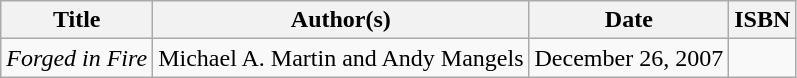<table class="wikitable">
<tr>
<th>Title</th>
<th>Author(s)</th>
<th>Date</th>
<th>ISBN</th>
</tr>
<tr>
<td><em>Forged in Fire</em></td>
<td>Michael A. Martin and Andy Mangels</td>
<td>December 26, 2007</td>
<td></td>
</tr>
</table>
